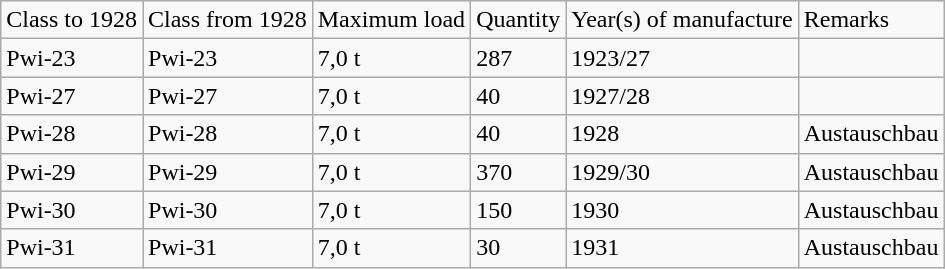<table class="wikitable">
<tr>
<td>Class to 1928</td>
<td>Class from 1928</td>
<td>Maximum load</td>
<td>Quantity</td>
<td>Year(s) of manufacture</td>
<td>Remarks</td>
</tr>
<tr>
<td>Pwi-23</td>
<td>Pwi-23</td>
<td>7,0 t</td>
<td>287</td>
<td>1923/27</td>
<td></td>
</tr>
<tr>
<td>Pwi-27</td>
<td>Pwi-27</td>
<td>7,0 t</td>
<td>40</td>
<td>1927/28</td>
<td></td>
</tr>
<tr>
<td>Pwi-28</td>
<td>Pwi-28</td>
<td>7,0 t</td>
<td>40</td>
<td>1928</td>
<td>Austauschbau</td>
</tr>
<tr>
<td>Pwi-29</td>
<td>Pwi-29</td>
<td>7,0 t</td>
<td>370</td>
<td>1929/30</td>
<td>Austauschbau</td>
</tr>
<tr>
<td>Pwi-30</td>
<td>Pwi-30</td>
<td>7,0 t</td>
<td>150</td>
<td>1930</td>
<td>Austauschbau</td>
</tr>
<tr>
<td>Pwi-31</td>
<td>Pwi-31</td>
<td>7,0 t</td>
<td>30</td>
<td>1931</td>
<td>Austauschbau</td>
</tr>
</table>
